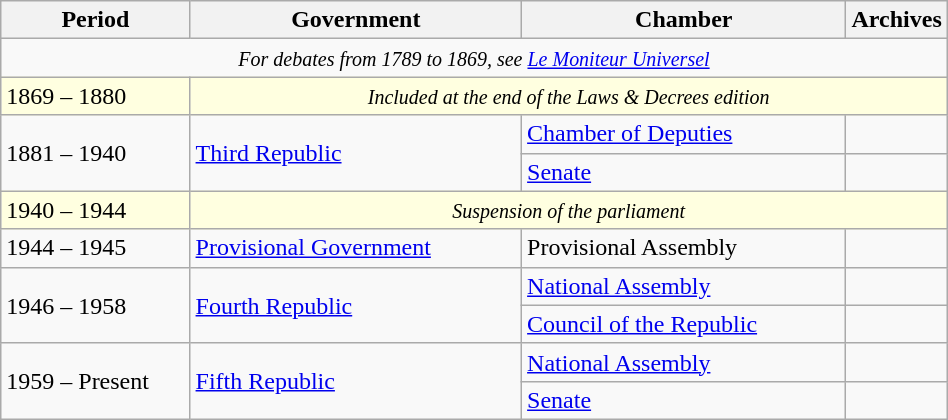<table class="wikitable" style="width:50%">
<tr>
<th style="width:20%">Period</th>
<th>Government</th>
<th>Chamber</th>
<th style="width:5%">Archives</th>
</tr>
<tr>
<td colspan=4 style="text-align:center;"><small><em>For debates from 1789 to 1869, see <a href='#'>Le Moniteur Universel</a></em></small></td>
</tr>
<tr bgcolor="lightyellow">
<td>1869 – 1880</td>
<td colspan=3 style="text-align:center;"><small><em>Included at the end of the Laws & Decrees edition</em></small></td>
</tr>
<tr>
<td rowspan=2>1881 – 1940</td>
<td rowspan=2><a href='#'>Third Republic</a></td>
<td><a href='#'>Chamber of Deputies</a></td>
<td></td>
</tr>
<tr>
<td><a href='#'>Senate</a></td>
<td></td>
</tr>
<tr bgcolor="lightyellow">
<td>1940 – 1944</td>
<td colspan=3 style="text-align:center;"><small><em>Suspension of the parliament</em></small></td>
</tr>
<tr>
<td>1944 – 1945</td>
<td><a href='#'>Provisional Government</a></td>
<td>Provisional Assembly</td>
<td></td>
</tr>
<tr>
<td rowspan=2>1946 – 1958</td>
<td rowspan=2><a href='#'>Fourth Republic</a></td>
<td><a href='#'>National Assembly</a></td>
<td></td>
</tr>
<tr>
<td><a href='#'>Council of the Republic</a></td>
<td></td>
</tr>
<tr>
<td rowspan=2>1959 – Present</td>
<td rowspan=2><a href='#'>Fifth Republic</a></td>
<td><a href='#'>National Assembly</a></td>
<td></td>
</tr>
<tr>
<td><a href='#'>Senate</a></td>
<td></td>
</tr>
</table>
